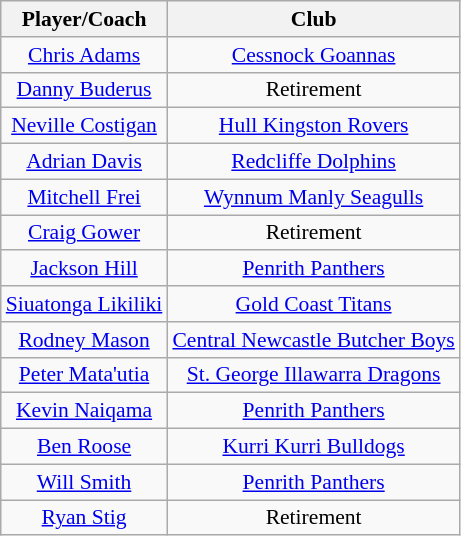<table class="wikitable sortable" style="text-align: center; font-size:90%">
<tr style="background:#efefef;">
<th>Player/Coach</th>
<th>Club</th>
</tr>
<tr>
<td><a href='#'>Chris Adams</a></td>
<td><a href='#'>Cessnock Goannas</a></td>
</tr>
<tr>
<td><a href='#'>Danny Buderus</a></td>
<td>Retirement</td>
</tr>
<tr>
<td><a href='#'>Neville Costigan</a></td>
<td><a href='#'>Hull Kingston Rovers</a></td>
</tr>
<tr>
<td><a href='#'>Adrian Davis</a></td>
<td><a href='#'>Redcliffe Dolphins</a></td>
</tr>
<tr>
<td><a href='#'>Mitchell Frei</a></td>
<td><a href='#'>Wynnum Manly Seagulls</a></td>
</tr>
<tr>
<td><a href='#'>Craig Gower</a></td>
<td>Retirement</td>
</tr>
<tr>
<td><a href='#'>Jackson Hill</a></td>
<td><a href='#'>Penrith Panthers</a></td>
</tr>
<tr>
<td><a href='#'>Siuatonga Likiliki</a></td>
<td><a href='#'>Gold Coast Titans</a></td>
</tr>
<tr>
<td><a href='#'>Rodney Mason</a></td>
<td><a href='#'>Central Newcastle Butcher Boys</a></td>
</tr>
<tr>
<td><a href='#'>Peter Mata'utia</a></td>
<td><a href='#'>St. George Illawarra Dragons</a></td>
</tr>
<tr>
<td><a href='#'>Kevin Naiqama</a></td>
<td><a href='#'>Penrith Panthers</a></td>
</tr>
<tr>
<td><a href='#'>Ben Roose</a></td>
<td><a href='#'>Kurri Kurri Bulldogs</a></td>
</tr>
<tr>
<td><a href='#'>Will Smith</a></td>
<td><a href='#'>Penrith Panthers</a></td>
</tr>
<tr>
<td><a href='#'>Ryan Stig</a></td>
<td>Retirement</td>
</tr>
</table>
